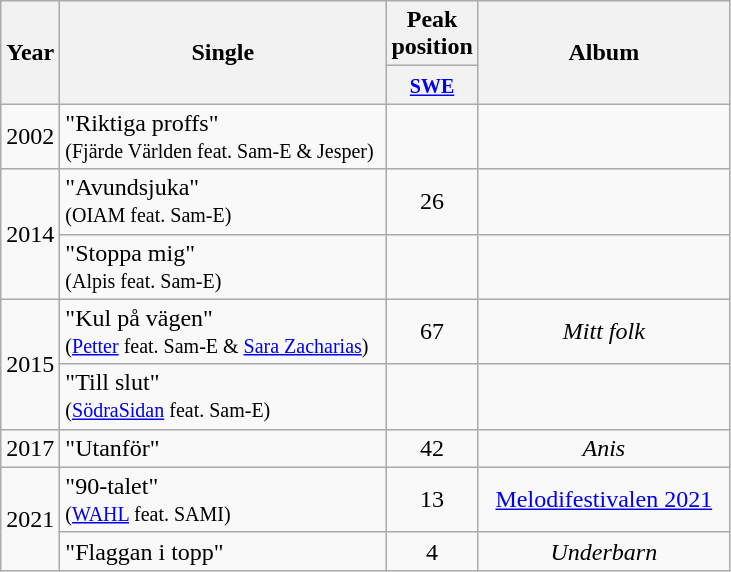<table class="wikitable">
<tr>
<th align="center" rowspan="2" width="10">Year</th>
<th align="center" rowspan="2" width="210">Single</th>
<th align="center" colspan="1">Peak <br>position</th>
<th align="center" rowspan="2" width="160">Album</th>
</tr>
<tr>
<th width="20"><small><a href='#'>SWE</a></small><br></th>
</tr>
<tr>
<td>2002</td>
<td>"Riktiga proffs"<br><small>(Fjärde Världen feat. Sam-E & Jesper)</small></td>
<td align="center"></td>
<td align="center"></td>
</tr>
<tr>
<td rowspan=2>2014</td>
<td>"Avundsjuka"<br><small>(OIAM feat. Sam-E)</small></td>
<td align="center">26</td>
<td align="center"></td>
</tr>
<tr>
<td>"Stoppa mig"<br><small>(Alpis feat. Sam-E)</small></td>
<td align="center"></td>
<td align="center"></td>
</tr>
<tr>
<td rowspan=2>2015</td>
<td>"Kul på vägen"<br><small>(<a href='#'>Petter</a> feat. Sam-E & <a href='#'>Sara Zacharias</a>)</small></td>
<td align="center">67</td>
<td align="center"><em>Mitt folk</em></td>
</tr>
<tr>
<td>"Till slut"<br><small>(<a href='#'>SödraSidan</a> feat. Sam-E)</small></td>
<td align="center"></td>
<td align="center"></td>
</tr>
<tr>
<td>2017</td>
<td>"Utanför"<br></td>
<td align="center">42</td>
<td align="center"><em>Anis</em></td>
</tr>
<tr>
<td rowspan="2">2021</td>
<td>"90-talet"<br><small>(<a href='#'>WAHL</a> feat. SAMI)</small></td>
<td align="center">13<br></td>
<td align="center"><a href='#'>Melodifestivalen 2021</a></td>
</tr>
<tr>
<td>"Flaggan i topp"<br></td>
<td align="center">4<br></td>
<td align="center"><em>Underbarn</em></td>
</tr>
</table>
